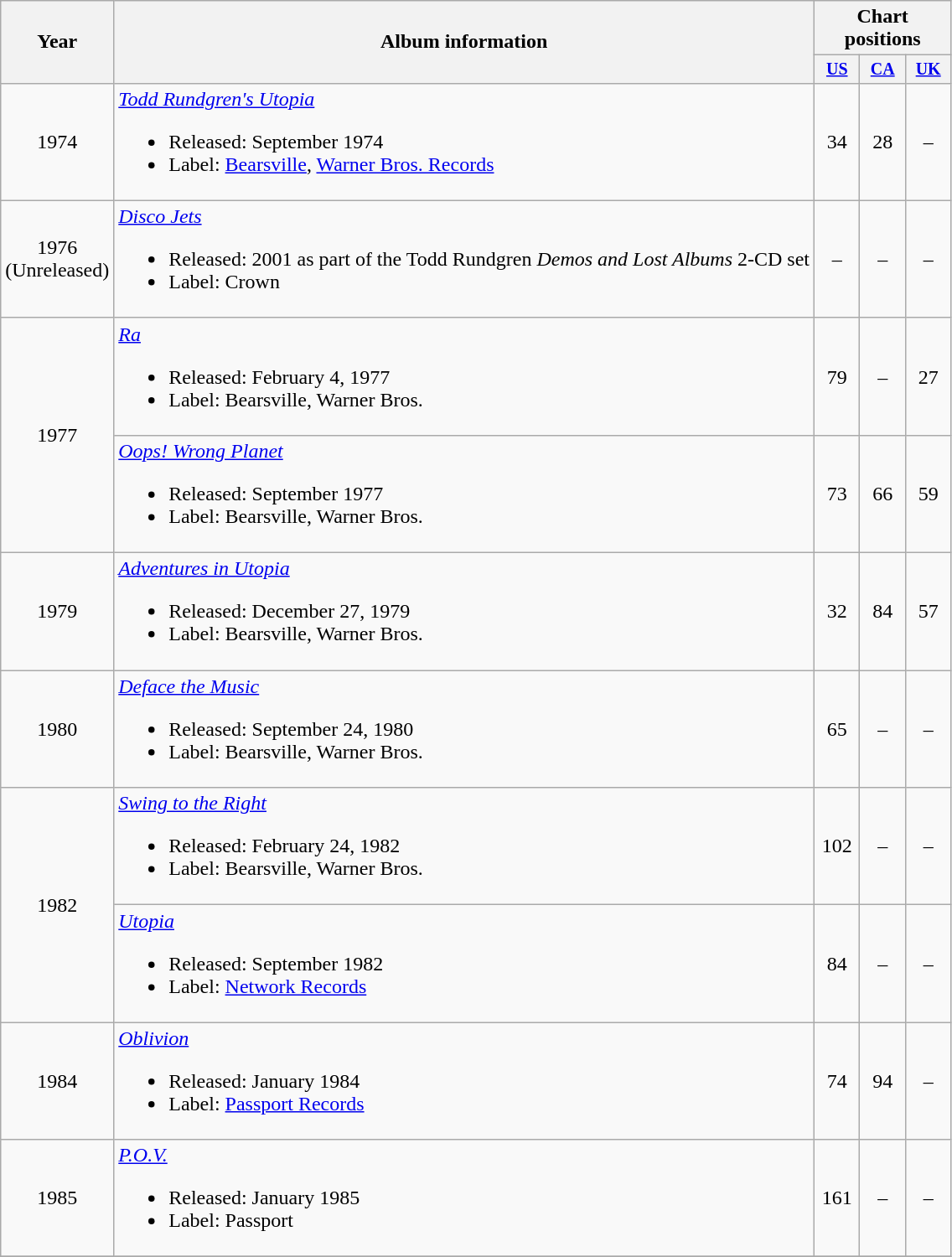<table class="wikitable" style="text-align:center;">
<tr>
<th rowspan="2">Year</th>
<th rowspan="2">Album information</th>
<th colspan="3">Chart positions</th>
</tr>
<tr style="font-size:smaller;">
<th width="30"><a href='#'>US</a><br></th>
<th width="30"><a href='#'>CA</a> <br></th>
<th width="30"><a href='#'>UK</a><br></th>
</tr>
<tr>
<td>1974</td>
<td align=left><em><a href='#'>Todd Rundgren's Utopia</a></em><br><ul><li>Released: September 1974</li><li>Label: <a href='#'>Bearsville</a>, <a href='#'>Warner Bros. Records</a></li></ul></td>
<td>34</td>
<td>28</td>
<td>–</td>
</tr>
<tr>
<td>1976 <br> (Unreleased)</td>
<td align=left><em><a href='#'>Disco Jets</a></em><br><ul><li>Released: 2001 as part of the Todd Rundgren <em>Demos and Lost Albums</em> 2-CD set</li><li>Label: Crown</li></ul></td>
<td>–</td>
<td>–</td>
<td>–</td>
</tr>
<tr>
<td rowspan="2">1977</td>
<td align=left><em><a href='#'>Ra</a></em><br><ul><li>Released: February 4, 1977</li><li>Label: Bearsville, Warner Bros.</li></ul></td>
<td>79</td>
<td>–</td>
<td>27<br></td>
</tr>
<tr>
<td align=left><em><a href='#'>Oops! Wrong Planet</a></em><br><ul><li>Released: September 1977</li><li>Label: Bearsville, Warner Bros.</li></ul></td>
<td>73</td>
<td>66</td>
<td>59</td>
</tr>
<tr>
<td>1979</td>
<td align=left><em><a href='#'>Adventures in Utopia</a></em><br><ul><li>Released: December 27, 1979</li><li>Label: Bearsville, Warner Bros.</li></ul></td>
<td>32</td>
<td>84</td>
<td>57</td>
</tr>
<tr>
<td>1980</td>
<td align=left><em><a href='#'>Deface the Music</a></em><br><ul><li>Released: September 24, 1980</li><li>Label: Bearsville, Warner Bros.</li></ul></td>
<td>65</td>
<td>–</td>
<td>–</td>
</tr>
<tr>
<td rowspan="2">1982</td>
<td align=left><em><a href='#'>Swing to the Right</a></em><br><ul><li>Released: February 24, 1982</li><li>Label: Bearsville, Warner Bros.</li></ul></td>
<td>102</td>
<td>–</td>
<td>–</td>
</tr>
<tr>
<td align=left><em><a href='#'>Utopia</a></em><br><ul><li>Released: September 1982</li><li>Label: <a href='#'>Network Records</a></li></ul></td>
<td>84</td>
<td>–</td>
<td>–</td>
</tr>
<tr>
<td>1984</td>
<td align=left><em><a href='#'>Oblivion</a></em><br><ul><li>Released: January 1984</li><li>Label: <a href='#'>Passport Records</a></li></ul></td>
<td>74</td>
<td>94</td>
<td>–</td>
</tr>
<tr>
<td>1985</td>
<td align=left><em><a href='#'>P.O.V.</a></em><br><ul><li>Released: January 1985</li><li>Label: Passport</li></ul></td>
<td>161</td>
<td>–</td>
<td>–</td>
</tr>
<tr>
</tr>
</table>
